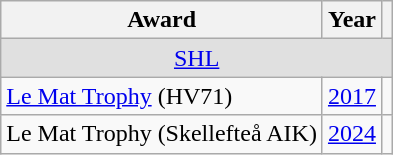<table class="wikitable">
<tr>
<th>Award</th>
<th>Year</th>
<th></th>
</tr>
<tr ALIGN="center" bgcolor="#e0e0e0">
<td colspan="3"><a href='#'>SHL</a></td>
</tr>
<tr>
<td><a href='#'>Le Mat Trophy</a> (HV71)</td>
<td><a href='#'>2017</a></td>
<td></td>
</tr>
<tr>
<td>Le Mat Trophy (Skellefteå AIK)</td>
<td><a href='#'>2024</a></td>
<td></td>
</tr>
</table>
